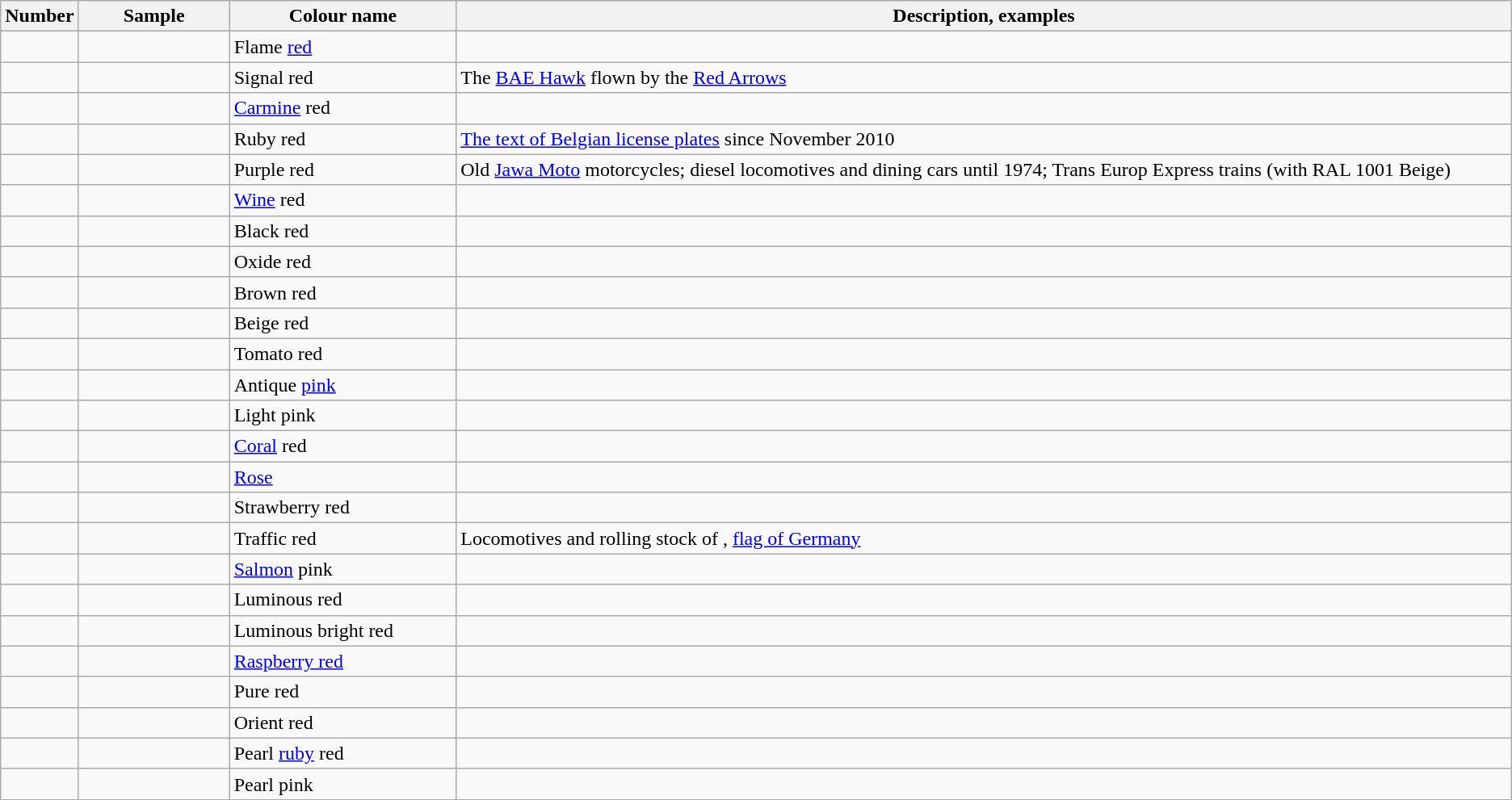<table class="wikitable sortable">
<tr>
<th style="text-align:center; width:5%;">Number</th>
<th style="width:10%;">Sample</th>
<th style="width:15%;">Colour name</th>
<th>Description, examples</th>
</tr>
<tr>
<td></td>
<td></td>
<td>Flame <a href='#'>red</a></td>
<td></td>
</tr>
<tr>
<td></td>
<td></td>
<td>Signal red</td>
<td>The <a href='#'>BAE Hawk</a> flown by the <a href='#'>Red Arrows</a></td>
</tr>
<tr>
<td></td>
<td></td>
<td><a href='#'>Carmine</a> red</td>
<td></td>
</tr>
<tr>
<td></td>
<td></td>
<td>Ruby red</td>
<td><a href='#'>The text of Belgian license plates</a> since November 2010</td>
</tr>
<tr>
<td></td>
<td></td>
<td>Purple red</td>
<td>Old <a href='#'>Jawa Moto</a> motorcycles;  diesel locomotives and dining cars until 1974; Trans Europ Express trains (with RAL 1001 Beige)</td>
</tr>
<tr>
<td></td>
<td></td>
<td><a href='#'>Wine</a> red</td>
<td></td>
</tr>
<tr>
<td></td>
<td></td>
<td>Black red</td>
<td></td>
</tr>
<tr>
<td></td>
<td></td>
<td>Oxide red</td>
<td></td>
</tr>
<tr>
<td></td>
<td></td>
<td>Brown red</td>
<td></td>
</tr>
<tr>
<td></td>
<td></td>
<td>Beige red</td>
<td></td>
</tr>
<tr>
<td></td>
<td></td>
<td>Tomato red</td>
<td></td>
</tr>
<tr>
<td></td>
<td></td>
<td>Antique <a href='#'>pink</a></td>
<td></td>
</tr>
<tr>
<td></td>
<td></td>
<td>Light pink</td>
<td></td>
</tr>
<tr>
<td></td>
<td></td>
<td><a href='#'>Coral</a> red</td>
<td></td>
</tr>
<tr>
<td></td>
<td></td>
<td><a href='#'>Rose</a></td>
<td></td>
</tr>
<tr>
<td></td>
<td></td>
<td>Strawberry red</td>
<td></td>
</tr>
<tr>
<td></td>
<td></td>
<td>Traffic red</td>
<td>Locomotives and rolling stock of , <a href='#'>flag of Germany</a></td>
</tr>
<tr>
<td></td>
<td></td>
<td><a href='#'>Salmon</a> pink</td>
<td></td>
</tr>
<tr>
<td></td>
<td></td>
<td>Luminous red</td>
<td></td>
</tr>
<tr>
<td></td>
<td></td>
<td>Luminous bright red</td>
<td></td>
</tr>
<tr>
<td></td>
<td></td>
<td><a href='#'>Raspberry red</a></td>
<td></td>
</tr>
<tr>
<td></td>
<td></td>
<td>Pure red</td>
<td></td>
</tr>
<tr>
<td></td>
<td></td>
<td>Orient red</td>
<td></td>
</tr>
<tr>
<td></td>
<td></td>
<td>Pearl <a href='#'>ruby</a> red</td>
<td></td>
</tr>
<tr>
<td></td>
<td></td>
<td>Pearl pink</td>
<td></td>
</tr>
</table>
